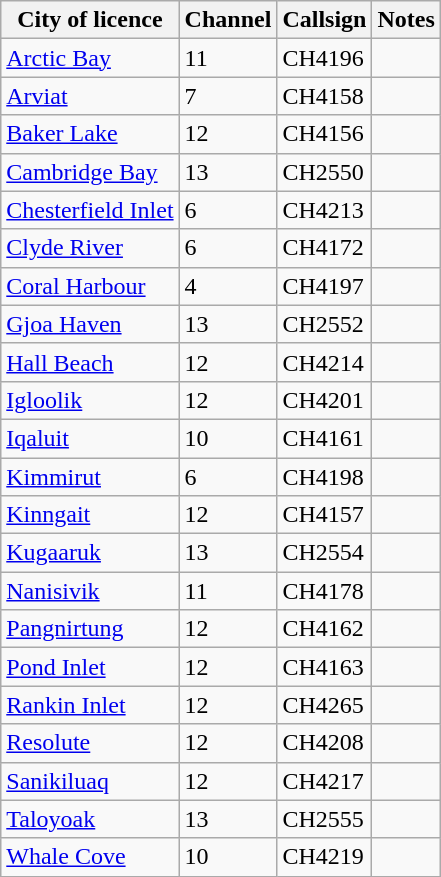<table class="sortable wikitable">
<tr>
<th>City of licence</th>
<th>Channel</th>
<th>Callsign</th>
<th>Notes</th>
</tr>
<tr>
<td><a href='#'>Arctic Bay</a></td>
<td>11</td>
<td>CH4196</td>
<td></td>
</tr>
<tr>
<td><a href='#'>Arviat</a></td>
<td>7</td>
<td>CH4158</td>
<td></td>
</tr>
<tr>
<td><a href='#'>Baker Lake</a></td>
<td>12</td>
<td>CH4156</td>
<td></td>
</tr>
<tr>
<td><a href='#'>Cambridge Bay</a></td>
<td>13</td>
<td>CH2550</td>
<td></td>
</tr>
<tr>
<td><a href='#'>Chesterfield Inlet</a></td>
<td>6</td>
<td>CH4213</td>
<td></td>
</tr>
<tr>
<td><a href='#'>Clyde River</a></td>
<td>6</td>
<td>CH4172</td>
<td></td>
</tr>
<tr>
<td><a href='#'>Coral Harbour</a></td>
<td>4</td>
<td>CH4197</td>
<td></td>
</tr>
<tr>
<td><a href='#'>Gjoa Haven</a></td>
<td>13</td>
<td>CH2552</td>
<td></td>
</tr>
<tr>
<td><a href='#'>Hall Beach</a></td>
<td>12</td>
<td>CH4214</td>
<td></td>
</tr>
<tr>
<td><a href='#'>Igloolik</a></td>
<td>12</td>
<td>CH4201</td>
<td></td>
</tr>
<tr>
<td><a href='#'>Iqaluit</a></td>
<td>10</td>
<td>CH4161</td>
<td></td>
</tr>
<tr>
<td><a href='#'>Kimmirut</a></td>
<td>6</td>
<td>CH4198</td>
<td></td>
</tr>
<tr>
<td><a href='#'>Kinngait</a></td>
<td>12</td>
<td>CH4157</td>
<td></td>
</tr>
<tr>
<td><a href='#'>Kugaaruk</a></td>
<td>13</td>
<td>CH2554</td>
<td></td>
</tr>
<tr>
<td><a href='#'>Nanisivik</a></td>
<td>11</td>
<td>CH4178</td>
<td></td>
</tr>
<tr>
<td><a href='#'>Pangnirtung</a></td>
<td>12</td>
<td>CH4162</td>
<td></td>
</tr>
<tr>
<td><a href='#'>Pond Inlet</a></td>
<td>12</td>
<td>CH4163</td>
<td></td>
</tr>
<tr>
<td><a href='#'>Rankin Inlet</a></td>
<td>12</td>
<td>CH4265</td>
<td></td>
</tr>
<tr>
<td><a href='#'>Resolute</a></td>
<td>12</td>
<td>CH4208</td>
<td></td>
</tr>
<tr>
<td><a href='#'>Sanikiluaq</a></td>
<td>12</td>
<td>CH4217</td>
<td></td>
</tr>
<tr>
<td><a href='#'>Taloyoak</a></td>
<td>13</td>
<td>CH2555</td>
<td></td>
</tr>
<tr>
<td><a href='#'>Whale Cove</a></td>
<td>10</td>
<td>CH4219</td>
<td></td>
</tr>
</table>
